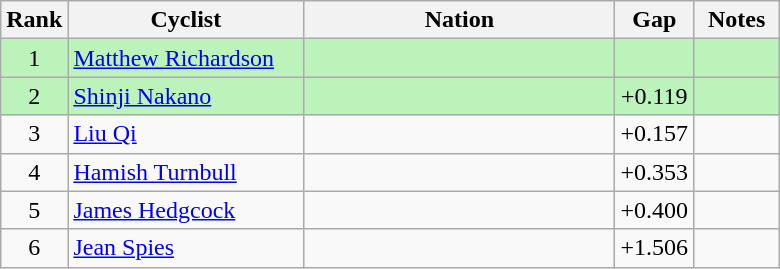<table class="wikitable" style="text-align:center">
<tr>
<th width=30>Rank</th>
<th width=150>Cyclist</th>
<th width=200>Nation</th>
<th width=30>Gap</th>
<th width=50>Notes</th>
</tr>
<tr bgcolor=#bbf3bb>
<td>1</td>
<td align=left><a href='#'>Matthew Richardson</a></td>
<td align=left></td>
<td></td>
<td></td>
</tr>
<tr bgcolor=#bbf3bb>
<td>2</td>
<td align=left><a href='#'>Shinji Nakano</a></td>
<td align=left></td>
<td>+0.119</td>
<td></td>
</tr>
<tr>
<td>3</td>
<td align=left><a href='#'>Liu Qi</a></td>
<td align=left></td>
<td>+0.157</td>
<td></td>
</tr>
<tr>
<td>4</td>
<td align=left><a href='#'>Hamish Turnbull</a></td>
<td align=left></td>
<td>+0.353</td>
<td></td>
</tr>
<tr>
<td>5</td>
<td align=left><a href='#'>James Hedgcock</a></td>
<td align=left></td>
<td>+0.400</td>
<td></td>
</tr>
<tr>
<td>6</td>
<td align=left><a href='#'>Jean Spies</a></td>
<td align=left></td>
<td>+1.506</td>
<td></td>
</tr>
</table>
